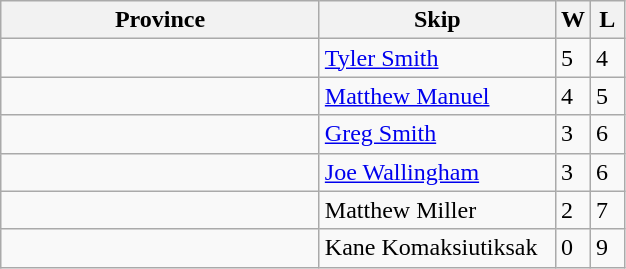<table class="wikitable">
<tr>
<th width=205>Province</th>
<th width=150>Skip</th>
<th width=15>W</th>
<th width=15>L</th>
</tr>
<tr>
<td></td>
<td><a href='#'>Tyler Smith</a></td>
<td>5</td>
<td>4</td>
</tr>
<tr>
<td></td>
<td><a href='#'>Matthew Manuel</a></td>
<td>4</td>
<td>5</td>
</tr>
<tr>
<td></td>
<td><a href='#'>Greg Smith</a></td>
<td>3</td>
<td>6</td>
</tr>
<tr>
<td></td>
<td><a href='#'>Joe Wallingham</a></td>
<td>3</td>
<td>6</td>
</tr>
<tr>
<td></td>
<td>Matthew Miller</td>
<td>2</td>
<td>7</td>
</tr>
<tr>
<td></td>
<td>Kane Komaksiutiksak</td>
<td>0</td>
<td>9</td>
</tr>
</table>
